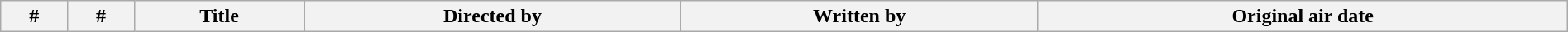<table class="wikitable plainrowheaders" style="width:100%; margin:auto;">
<tr>
<th>#</th>
<th>#</th>
<th>Title</th>
<th>Directed by</th>
<th>Written by</th>
<th>Original air date<br>


















































</th>
</tr>
</table>
